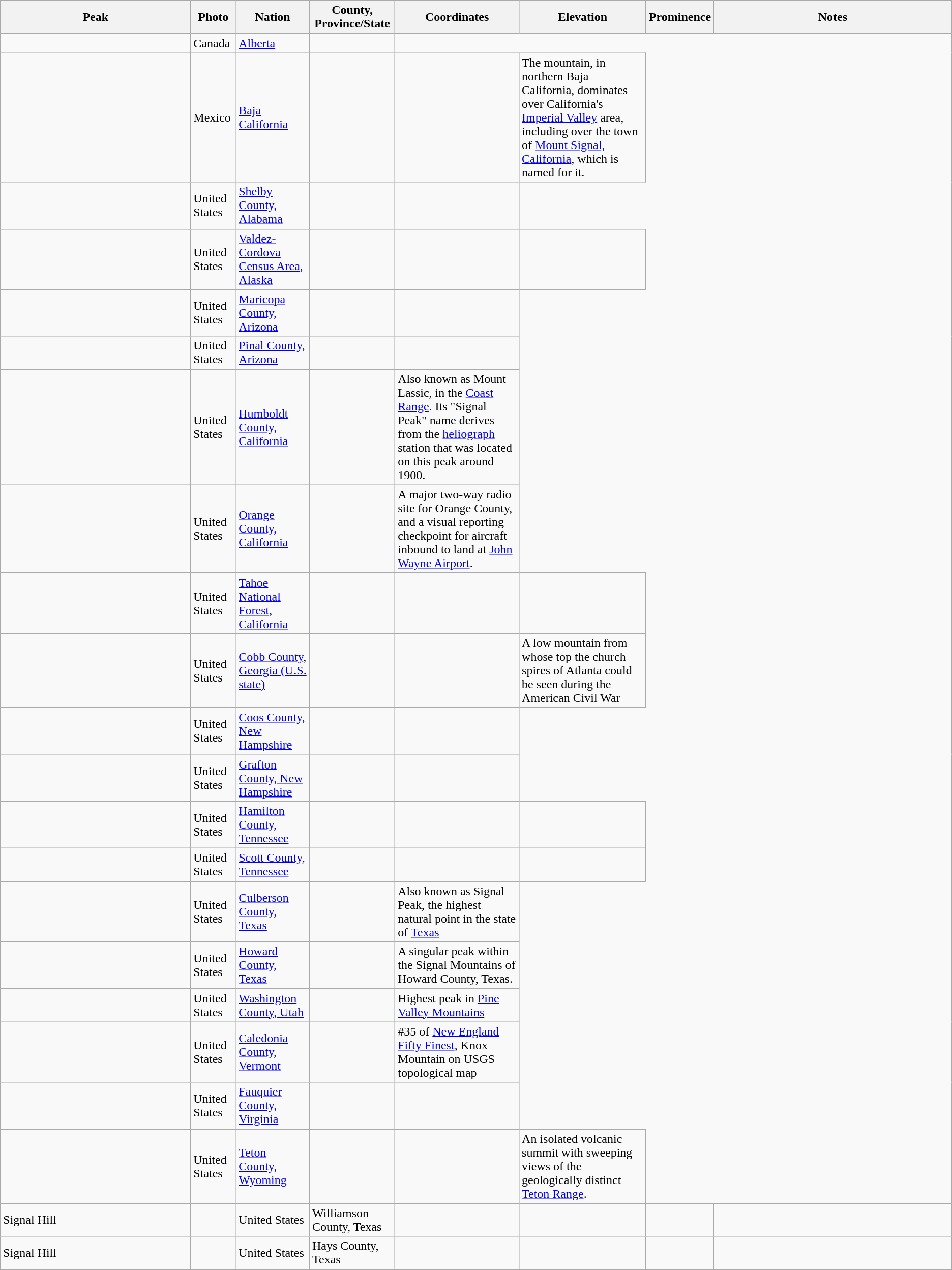<table class="wikitable sortable">
<tr>
<th width=20%>Peak</th>
<th>Photo</th>
<th>Nation</th>
<th>County, Province/State</th>
<th>Coordinates</th>
<th>Elevation</th>
<th>Prominence</th>
<th width=25%>Notes</th>
</tr>
<tr>
<td></td>
<td>Canada</td>
<td><a href='#'>Alberta</a></td>
<td><small></small><br>
</td>
</tr>
<tr>
<td></td>
<td>Mexico</td>
<td><a href='#'>Baja California</a></td>
<td><small></small><br></td>
<td></td>
<td>The mountain, in northern Baja California, dominates over California's <a href='#'>Imperial Valley</a> area, including over the town of <a href='#'>Mount Signal, California</a>, which is named for it.</td>
</tr>
<tr>
<td></td>
<td>United States</td>
<td><a href='#'>Shelby County, Alabama</a></td>
<td><small></small><br>
</td>
<td></td>
</tr>
<tr>
<td></td>
<td>United States</td>
<td><a href='#'>Valdez-Cordova Census Area, Alaska</a></td>
<td><small></small><br></td>
<td></td>
<td></td>
</tr>
<tr>
<td></td>
<td>United States</td>
<td><a href='#'>Maricopa County, Arizona</a></td>
<td><small></small><br>
</td>
<td></td>
</tr>
<tr>
<td></td>
<td>United States</td>
<td><a href='#'>Pinal County, Arizona</a></td>
<td><small></small><br>
</td>
<td></td>
</tr>
<tr>
<td></td>
<td>United States</td>
<td><a href='#'>Humboldt County, California</a></td>
<td><small></small><br>
</td>
<td>Also known as Mount Lassic, in the <a href='#'>Coast Range</a>.  Its "Signal Peak" name derives from the <a href='#'>heliograph</a> station that was located on this peak around 1900.</td>
</tr>
<tr>
<td></td>
<td>United States</td>
<td><a href='#'>Orange County, California</a></td>
<td><small></small><br>
</td>
<td>A major two-way radio site for Orange County, and a visual reporting checkpoint for aircraft inbound to land at <a href='#'>John Wayne Airport</a>.</td>
</tr>
<tr>
<td></td>
<td>United States</td>
<td><a href='#'>Tahoe National Forest</a>, <a href='#'>California</a></td>
<td><small></small><br></td>
<td></td>
<td></td>
</tr>
<tr>
<td></td>
<td>United States</td>
<td><a href='#'>Cobb County</a>, <a href='#'>Georgia (U.S. state)</a></td>
<td><small></small><br></td>
<td></td>
<td>A low mountain from whose top the church spires of Atlanta could be seen during the American Civil War</td>
</tr>
<tr>
<td></td>
<td>United States</td>
<td><a href='#'>Coos County, New Hampshire</a></td>
<td><small></small><br>
</td>
<td></td>
</tr>
<tr>
<td></td>
<td>United States</td>
<td><a href='#'>Grafton County, New Hampshire</a></td>
<td><small></small><br>
</td>
<td></td>
</tr>
<tr>
<td></td>
<td>United States</td>
<td><a href='#'>Hamilton County, Tennessee</a></td>
<td><small></small><br></td>
<td></td>
<td></td>
</tr>
<tr>
<td></td>
<td>United States</td>
<td><a href='#'>Scott County, Tennessee</a></td>
<td><small></small><br></td>
<td></td>
<td></td>
</tr>
<tr>
<td></td>
<td>United States</td>
<td><a href='#'>Culberson County, Texas</a></td>
<td><small></small><br>
</td>
<td>Also known as Signal Peak, the highest natural point in the state of <a href='#'>Texas</a></td>
</tr>
<tr>
<td></td>
<td>United States</td>
<td><a href='#'>Howard County, Texas</a></td>
<td><small></small><br>
</td>
<td>A singular peak within the Signal Mountains of Howard County, Texas.</td>
</tr>
<tr>
<td></td>
<td>United States</td>
<td><a href='#'>Washington County, Utah</a></td>
<td><small></small><br>
</td>
<td>Highest peak in <a href='#'>Pine Valley Mountains</a></td>
</tr>
<tr>
<td></td>
<td>United States</td>
<td><a href='#'>Caledonia County, Vermont</a></td>
<td><small></small><br>
</td>
<td>#35 of <a href='#'>New England Fifty Finest</a>, Knox Mountain on USGS topological map</td>
</tr>
<tr>
<td></td>
<td>United States</td>
<td><a href='#'>Fauquier County, Virginia</a></td>
<td><small></small><br>
</td>
<td></td>
</tr>
<tr>
<td></td>
<td>United States</td>
<td><a href='#'>Teton County, Wyoming</a></td>
<td><small></small><br></td>
<td></td>
<td>An isolated volcanic summit with sweeping views of the geologically distinct <a href='#'>Teton Range</a>.</td>
</tr>
<tr>
<td>Signal Hill</td>
<td></td>
<td>United States</td>
<td>Williamson County, Texas</td>
<td><small></small></td>
<td></td>
<td></td>
<td></td>
</tr>
<tr>
<td>Signal Hill</td>
<td></td>
<td>United States</td>
<td>Hays County, Texas</td>
<td><small></small></td>
<td></td>
<td></td>
<td></td>
</tr>
<tr>
</tr>
</table>
